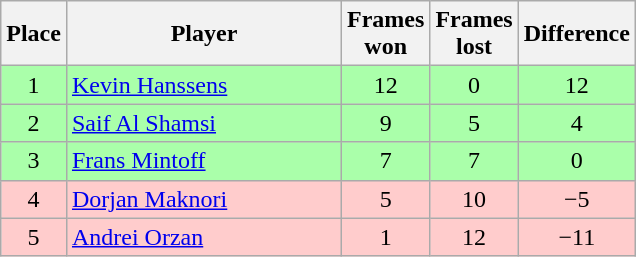<table class="wikitable sortable" style="text-align: center;">
<tr>
<th width=20>Place</th>
<th width=176>Player</th>
<th width=20>Frames won</th>
<th width=20>Frames lost</th>
<th width=20>Difference</th>
</tr>
<tr style="background:#aaffaa;">
<td>1</td>
<td style="text-align:left;"> <a href='#'>Kevin Hanssens</a></td>
<td>12</td>
<td>0</td>
<td>12</td>
</tr>
<tr style="background:#aaffaa;">
<td>2</td>
<td style="text-align:left;"> <a href='#'>Saif Al Shamsi</a></td>
<td>9</td>
<td>5</td>
<td>4</td>
</tr>
<tr style="background:#aaffaa;">
<td>3</td>
<td style="text-align:left;"> <a href='#'>Frans Mintoff</a></td>
<td>7</td>
<td>7</td>
<td>0</td>
</tr>
<tr style="background:#fcc;">
<td>4</td>
<td style="text-align:left;"> <a href='#'>Dorjan Maknori</a></td>
<td>5</td>
<td>10</td>
<td>−5</td>
</tr>
<tr style="background:#fcc;">
<td>5</td>
<td style="text-align:left;"> <a href='#'>Andrei Orzan</a></td>
<td>1</td>
<td>12</td>
<td>−11</td>
</tr>
</table>
